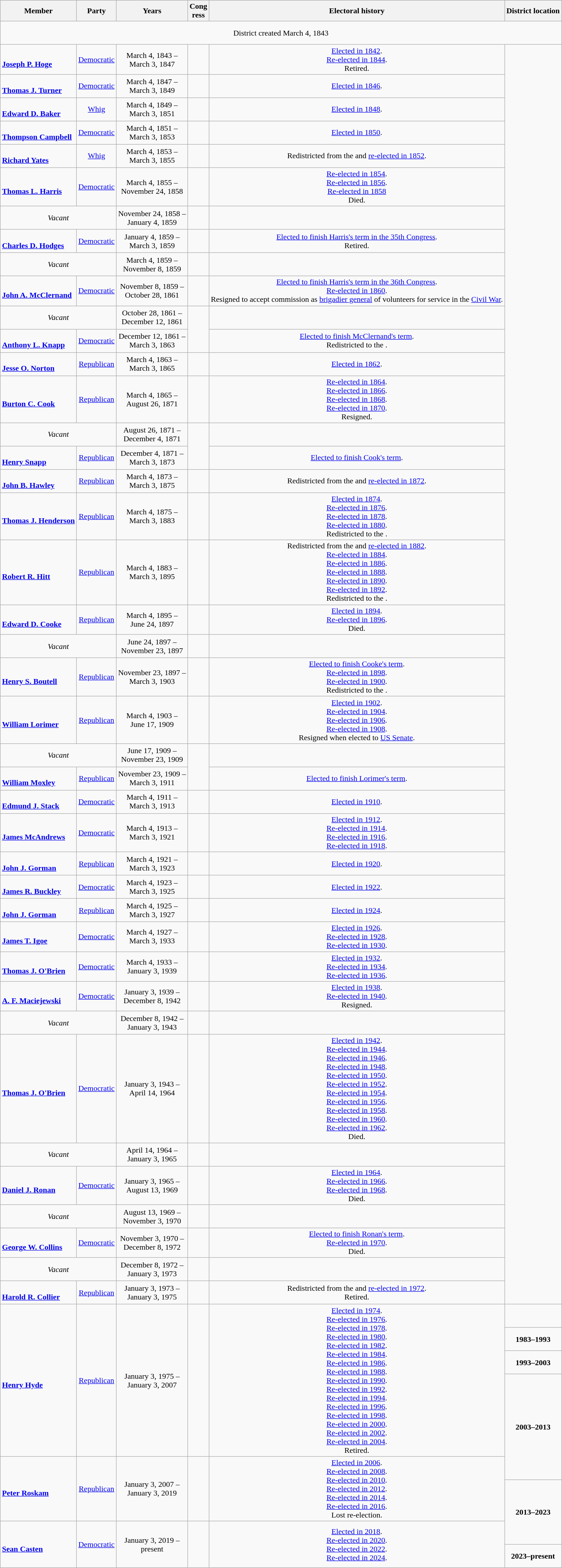<table class=wikitable style="text-align:center">
<tr>
<th>Member</th>
<th>Party</th>
<th>Years</th>
<th>Cong<br>ress</th>
<th>Electoral history</th>
<th>District location</th>
</tr>
<tr style="height:3em">
<td colspan=6>District created March 4, 1843</td>
</tr>
<tr style="height:3em">
<td style="text-align:left"><br><strong><a href='#'>Joseph P. Hoge</a></strong><br></td>
<td><a href='#'>Democratic</a></td>
<td nowrap>March 4, 1843 –<br>March 3, 1847</td>
<td></td>
<td><a href='#'>Elected in 1842</a>.<br><a href='#'>Re-elected in 1844</a>.<br>Retired.</td>
</tr>
<tr style="height:3em">
<td style="text-align:left"><br><strong><a href='#'>Thomas J. Turner</a></strong><br></td>
<td><a href='#'>Democratic</a></td>
<td nowrap>March 4, 1847 –<br>March 3, 1849</td>
<td></td>
<td><a href='#'>Elected in 1846</a>.<br></td>
</tr>
<tr style="height:3em">
<td style="text-align:left"><br><strong><a href='#'>Edward D. Baker</a></strong><br></td>
<td><a href='#'>Whig</a></td>
<td nowrap>March 4, 1849 –<br>March 3, 1851</td>
<td></td>
<td><a href='#'>Elected in 1848</a>.<br></td>
</tr>
<tr style="height:3em">
<td style="text-align:left"><br><strong><a href='#'>Thompson Campbell</a></strong><br></td>
<td><a href='#'>Democratic</a></td>
<td nowrap>March 4, 1851 –<br>March 3, 1853</td>
<td></td>
<td><a href='#'>Elected in 1850</a>.<br></td>
</tr>
<tr style="height:3em">
<td style="text-align:left"><br><strong><a href='#'>Richard Yates</a></strong><br></td>
<td><a href='#'>Whig</a></td>
<td nowrap>March 4, 1853 –<br>March 3, 1855</td>
<td></td>
<td>Redistricted from the  and <a href='#'>re-elected in 1852</a>.<br></td>
</tr>
<tr style="height:3em">
<td style="text-align:left"><br><strong><a href='#'>Thomas L. Harris</a></strong><br></td>
<td><a href='#'>Democratic</a></td>
<td nowrap>March 4, 1855 –<br>November 24, 1858</td>
<td></td>
<td><a href='#'>Re-elected in 1854</a>.<br><a href='#'>Re-elected in 1856</a>.<br><a href='#'>Re-elected in 1858</a><br>Died.</td>
</tr>
<tr style="height:3em">
<td colspan=2><em>Vacant</em></td>
<td nowrap>November 24, 1858 –<br>January 4, 1859</td>
<td></td>
<td></td>
</tr>
<tr style="height:3em">
<td style="text-align:left"><br><strong><a href='#'>Charles D. Hodges</a></strong><br></td>
<td><a href='#'>Democratic</a></td>
<td nowrap>January 4, 1859 –<br>March 3, 1859</td>
<td></td>
<td><a href='#'>Elected to finish Harris's term in the 35th Congress</a>.<br>Retired.</td>
</tr>
<tr style="height:3em">
<td colspan=2><em>Vacant</em></td>
<td nowrap>March 4, 1859 –<br>November 8, 1859</td>
<td></td>
<td></td>
</tr>
<tr style="height:3em">
<td style="text-align:left"><br><strong><a href='#'>John A. McClernand</a></strong><br></td>
<td><a href='#'>Democratic</a></td>
<td nowrap>November 8, 1859 –<br>October 28, 1861</td>
<td></td>
<td><a href='#'>Elected to finish Harris's term in the 36th Congress</a>.<br><a href='#'>Re-elected in 1860</a>.<br>Resigned to accept commission as <a href='#'>brigadier general</a> of volunteers for service in the <a href='#'>Civil War</a>.</td>
</tr>
<tr style="height:3em">
<td colspan=2><em>Vacant</em></td>
<td nowrap>October 28, 1861 –<br>December 12, 1861</td>
<td rowspan=2></td>
<td></td>
</tr>
<tr style="height:3em">
<td style="text-align:left"><br><strong><a href='#'>Anthony L. Knapp</a></strong><br></td>
<td><a href='#'>Democratic</a></td>
<td nowrap>December 12, 1861 –<br>March 3, 1863</td>
<td><a href='#'>Elected to finish McClernand's term</a>.<br>Redistricted to the .</td>
</tr>
<tr style="height:3em">
<td style="text-align:left"><br><strong><a href='#'>Jesse O. Norton</a></strong><br></td>
<td><a href='#'>Republican</a></td>
<td nowrap>March 4, 1863 –<br>March 3, 1865</td>
<td></td>
<td><a href='#'>Elected in 1862</a>.<br></td>
</tr>
<tr style="height:3em">
<td style="text-align:left"><br><strong><a href='#'>Burton C. Cook</a></strong><br></td>
<td><a href='#'>Republican</a></td>
<td nowrap>March 4, 1865 –<br>August 26, 1871</td>
<td></td>
<td><a href='#'>Re-elected in 1864</a>.<br><a href='#'>Re-elected in 1866</a>.<br><a href='#'>Re-elected in 1868</a>.<br><a href='#'>Re-elected in 1870</a>.<br>Resigned.</td>
</tr>
<tr style="height:3em">
<td colspan=2><em>Vacant</em></td>
<td nowrap>August 26, 1871 –<br>December 4, 1871</td>
<td rowspan=2></td>
<td></td>
</tr>
<tr style="height:3em">
<td style="text-align:left"><br><strong><a href='#'>Henry Snapp</a></strong><br></td>
<td><a href='#'>Republican</a></td>
<td nowrap>December 4, 1871 –<br>March 3, 1873</td>
<td><a href='#'>Elected to finish Cook's term</a>.<br></td>
</tr>
<tr style="height:3em">
<td style="text-align:left"><br><strong><a href='#'>John B. Hawley</a></strong><br></td>
<td><a href='#'>Republican</a></td>
<td nowrap>March 4, 1873 –<br>March 3, 1875</td>
<td></td>
<td>Redistricted from the  and <a href='#'>re-elected in 1872</a>.<br></td>
</tr>
<tr style="height:3em">
<td style="text-align:left"><br><strong><a href='#'>Thomas J. Henderson</a></strong><br></td>
<td><a href='#'>Republican</a></td>
<td nowrap>March 4, 1875 –<br>March 3, 1883</td>
<td></td>
<td><a href='#'>Elected in 1874</a>.<br><a href='#'>Re-elected in 1876</a>.<br><a href='#'>Re-elected in 1878</a>.<br><a href='#'>Re-elected in 1880</a>.<br>Redistricted to the .</td>
</tr>
<tr style="height:3em">
<td style="text-align:left"><br><strong><a href='#'>Robert R. Hitt</a></strong><br></td>
<td><a href='#'>Republican</a></td>
<td nowrap>March 4, 1883 –<br>March 3, 1895</td>
<td></td>
<td>Redistricted from the  and <a href='#'>re-elected in 1882</a>.<br><a href='#'>Re-elected in 1884</a>.<br><a href='#'>Re-elected in 1886</a>.<br><a href='#'>Re-elected in 1888</a>.<br><a href='#'>Re-elected in 1890</a>.<br><a href='#'>Re-elected in 1892</a>.<br>Redistricted to the .</td>
</tr>
<tr style="height:3em">
<td style="text-align:left"><br><strong><a href='#'>Edward D. Cooke</a></strong><br></td>
<td><a href='#'>Republican</a></td>
<td nowrap>March 4, 1895 –<br>June 24, 1897</td>
<td></td>
<td><a href='#'>Elected in 1894</a>.<br><a href='#'>Re-elected in 1896</a>.<br>Died.</td>
</tr>
<tr style="height:3em">
<td colspan=2><em>Vacant</em></td>
<td nowrap>June 24, 1897 –<br>November 23, 1897</td>
<td></td>
<td></td>
</tr>
<tr style="height:3em">
<td style="text-align:left"><br><strong><a href='#'>Henry S. Boutell</a></strong><br></td>
<td><a href='#'>Republican</a></td>
<td nowrap>November 23, 1897 –<br>March 3, 1903</td>
<td></td>
<td><a href='#'>Elected to finish Cooke's term</a>.<br><a href='#'>Re-elected in 1898</a>.<br><a href='#'>Re-elected in 1900</a>.<br>Redistricted to the .</td>
</tr>
<tr style="height:3em">
<td style="text-align:left"><br><strong><a href='#'>William Lorimer</a></strong><br></td>
<td><a href='#'>Republican</a></td>
<td nowrap>March 4, 1903 –<br>June 17, 1909</td>
<td></td>
<td><a href='#'>Elected in 1902</a>.<br><a href='#'>Re-elected in 1904</a>.<br><a href='#'>Re-elected in 1906</a>.<br><a href='#'>Re-elected in 1908</a>.<br>Resigned when elected to <a href='#'>US Senate</a>.</td>
</tr>
<tr style="height:3em">
<td colspan=2><em>Vacant</em></td>
<td nowrap>June 17, 1909 –<br>November 23, 1909</td>
<td rowspan=2></td>
<td></td>
</tr>
<tr style="height:3em">
<td style="text-align:left"><br><strong><a href='#'>William Moxley</a></strong><br></td>
<td><a href='#'>Republican</a></td>
<td nowrap>November 23, 1909 –<br>March 3, 1911</td>
<td><a href='#'>Elected to finish Lorimer's term</a>.<br></td>
</tr>
<tr style="height:3em">
<td style="text-align:left"><br><strong><a href='#'>Edmund J. Stack</a></strong><br></td>
<td><a href='#'>Democratic</a></td>
<td nowrap>March 4, 1911 –<br>March 3, 1913</td>
<td></td>
<td><a href='#'>Elected in 1910</a>.<br></td>
</tr>
<tr style="height:3em">
<td style="text-align:left"><br><strong><a href='#'>James McAndrews</a></strong><br></td>
<td><a href='#'>Democratic</a></td>
<td nowrap>March 4, 1913 –<br>March 3, 1921</td>
<td></td>
<td><a href='#'>Elected in 1912</a>.<br><a href='#'>Re-elected in 1914</a>.<br><a href='#'>Re-elected in 1916</a>.<br><a href='#'>Re-elected in 1918</a>.<br></td>
</tr>
<tr style="height:3em">
<td style="text-align:left"><br><strong><a href='#'>John J. Gorman</a></strong><br></td>
<td><a href='#'>Republican</a></td>
<td nowrap>March 4, 1921 –<br>March 3, 1923</td>
<td></td>
<td><a href='#'>Elected in 1920</a>.<br></td>
</tr>
<tr style="height:3em">
<td style="text-align:left"><br><strong><a href='#'>James R. Buckley</a></strong><br></td>
<td><a href='#'>Democratic</a></td>
<td nowrap>March 4, 1923 –<br>March 3, 1925</td>
<td></td>
<td><a href='#'>Elected in 1922</a>.<br></td>
</tr>
<tr style="height:3em">
<td style="text-align:left"><br><strong><a href='#'>John J. Gorman</a></strong><br></td>
<td><a href='#'>Republican</a></td>
<td nowrap>March 4, 1925 –<br>March 3, 1927</td>
<td></td>
<td><a href='#'>Elected in 1924</a>.<br></td>
</tr>
<tr style="height:3em">
<td style="text-align:left"><br><strong><a href='#'>James T. Igoe</a></strong><br></td>
<td><a href='#'>Democratic</a></td>
<td nowrap>March 4, 1927 –<br>March 3, 1933</td>
<td></td>
<td><a href='#'>Elected in 1926</a>.<br><a href='#'>Re-elected in 1928</a>.<br><a href='#'>Re-elected in 1930</a>.<br></td>
</tr>
<tr style="height:3em">
<td style="text-align:left"><br><strong><a href='#'>Thomas J. O'Brien</a></strong><br></td>
<td><a href='#'>Democratic</a></td>
<td nowrap>March 4, 1933 –<br>January 3, 1939</td>
<td></td>
<td><a href='#'>Elected in 1932</a>.<br><a href='#'>Re-elected in 1934</a>.<br><a href='#'>Re-elected in 1936</a>.<br></td>
</tr>
<tr style="height:3em">
<td style="text-align:left"><br><strong><a href='#'>A. F. Maciejewski</a></strong><br></td>
<td><a href='#'>Democratic</a></td>
<td nowrap>January 3, 1939 –<br>December 8, 1942</td>
<td></td>
<td><a href='#'>Elected in 1938</a>.<br><a href='#'>Re-elected in 1940</a>.<br>Resigned.</td>
</tr>
<tr style="height:3em">
<td colspan=2><em>Vacant</em></td>
<td nowrap>December 8, 1942 –<br>January 3, 1943</td>
<td></td>
<td></td>
</tr>
<tr style="height:3em">
<td style="text-align:left"><br><strong><a href='#'>Thomas J. O'Brien</a></strong><br></td>
<td><a href='#'>Democratic</a></td>
<td nowrap>January 3, 1943 –<br>April 14, 1964</td>
<td></td>
<td><a href='#'>Elected in 1942</a>.<br><a href='#'>Re-elected in 1944</a>.<br><a href='#'>Re-elected in 1946</a>.<br><a href='#'>Re-elected in 1948</a>.<br><a href='#'>Re-elected in 1950</a>.<br><a href='#'>Re-elected in 1952</a>.<br><a href='#'>Re-elected in 1954</a>.<br><a href='#'>Re-elected in 1956</a>.<br><a href='#'>Re-elected in 1958</a>.<br><a href='#'>Re-elected in 1960</a>.<br><a href='#'>Re-elected in 1962</a>.<br>Died.</td>
</tr>
<tr style="height:3em">
<td colspan=2><em>Vacant</em></td>
<td nowrap>April 14, 1964 –<br>January 3, 1965</td>
<td></td>
<td></td>
</tr>
<tr style="height:3em">
<td style="text-align:left"><br><strong><a href='#'>Daniel J. Ronan</a></strong><br></td>
<td><a href='#'>Democratic</a></td>
<td nowrap>January 3, 1965 –<br>August 13, 1969</td>
<td></td>
<td><a href='#'>Elected in 1964</a>.<br><a href='#'>Re-elected in 1966</a>.<br><a href='#'>Re-elected in 1968</a>.<br>Died.</td>
</tr>
<tr style="height:3em">
<td colspan=2><em>Vacant</em></td>
<td nowrap>August 13, 1969 –<br>November 3, 1970</td>
<td></td>
<td></td>
</tr>
<tr style="height:3em">
<td style="text-align:left"><br><strong><a href='#'>George W. Collins</a></strong><br></td>
<td><a href='#'>Democratic</a></td>
<td nowrap>November 3, 1970 –<br>December 8, 1972</td>
<td></td>
<td><a href='#'>Elected to finish Ronan's term</a>.<br><a href='#'>Re-elected in 1970</a>.<br>Died.</td>
</tr>
<tr style="height:3em">
<td colspan=2><em>Vacant</em></td>
<td nowrap>December 8, 1972 –<br>January 3, 1973</td>
<td></td>
<td></td>
</tr>
<tr style="height:3em">
<td style="text-align:left"><br><strong><a href='#'>Harold R. Collier</a></strong><br></td>
<td><a href='#'>Republican</a></td>
<td nowrap>January 3, 1973 –<br>January 3, 1975</td>
<td></td>
<td>Redistricted from the  and <a href='#'>re-elected in 1972</a>.<br>Retired.</td>
</tr>
<tr style="height:3em">
<td rowspan=4 style="text-align:left"><br><strong><a href='#'>Henry Hyde</a></strong><br></td>
<td rowspan=4 ><a href='#'>Republican</a></td>
<td rowspan=4 nowrap>January 3, 1975 –<br>January 3, 2007</td>
<td rowspan=4></td>
<td rowspan=4><a href='#'>Elected in 1974</a>.<br><a href='#'>Re-elected in 1976</a>.<br><a href='#'>Re-elected in 1978</a>.<br><a href='#'>Re-elected in 1980</a>.<br><a href='#'>Re-elected in 1982</a>.<br><a href='#'>Re-elected in 1984</a>.<br><a href='#'>Re-elected in 1986</a>.<br><a href='#'>Re-elected in 1988</a>.<br><a href='#'>Re-elected in 1990</a>.<br><a href='#'>Re-elected in 1992</a>.<br><a href='#'>Re-elected in 1994</a>.<br><a href='#'>Re-elected in 1996</a>.<br><a href='#'>Re-elected in 1998</a>.<br><a href='#'>Re-elected in 2000</a>.<br><a href='#'>Re-elected in 2002</a>.<br><a href='#'>Re-elected in 2004</a>.<br>Retired.</td>
<td></td>
</tr>
<tr style="height:3em">
<td><strong>1983–1993</strong><br></td>
</tr>
<tr style="height:3em">
<td><strong>1993–2003</strong><br></td>
</tr>
<tr style="height:3em">
<td rowspan=2><strong>2003–2013</strong><br></td>
</tr>
<tr style="height:3em">
<td rowspan=2 style="text-align:left"><br><strong><a href='#'>Peter Roskam</a></strong><br></td>
<td rowspan=2 ><a href='#'>Republican</a></td>
<td rowspan=2 nowrap>January 3, 2007 –<br>January 3, 2019</td>
<td rowspan=2></td>
<td rowspan=2><a href='#'>Elected in 2006</a>.<br><a href='#'>Re-elected in 2008</a>.<br><a href='#'>Re-elected in 2010</a>.<br><a href='#'>Re-elected in 2012</a>.<br><a href='#'>Re-elected in 2014</a>.<br><a href='#'>Re-elected in 2016</a>.<br>Lost re-election.</td>
</tr>
<tr style="height:3em">
<td rowspan=2><strong>2013–2023</strong><br></td>
</tr>
<tr style="height:3em">
<td rowspan=2 style="text-align:left"><br><strong><a href='#'>Sean Casten</a></strong><br></td>
<td rowspan=2 ><a href='#'>Democratic</a></td>
<td rowspan=2 nowrap>January 3, 2019 –<br>present</td>
<td rowspan=2></td>
<td rowspan=2><a href='#'>Elected in 2018</a>.<br><a href='#'>Re-elected in 2020</a>.<br><a href='#'>Re-elected in 2022</a>.<br><a href='#'>Re-elected in 2024</a>.</td>
</tr>
<tr style="height:3em">
<td><strong>2023–present</strong><br></td>
</tr>
</table>
